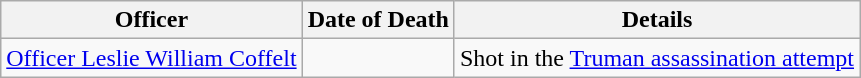<table class="wikitable">
<tr>
<th>Officer</th>
<th>Date of Death</th>
<th>Details</th>
</tr>
<tr>
<td><a href='#'>Officer Leslie William Coffelt</a></td>
<td></td>
<td>Shot in the <a href='#'>Truman assassination attempt</a></td>
</tr>
</table>
